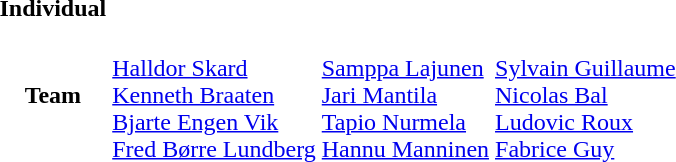<table>
<tr>
<th scope="row">Individual<br></th>
<td></td>
<td></td>
<td></td>
</tr>
<tr>
<th scope="row">Team<br></th>
<td><br><a href='#'>Halldor Skard</a><br><a href='#'>Kenneth Braaten</a><br><a href='#'>Bjarte Engen Vik</a><br><a href='#'>Fred Børre Lundberg</a></td>
<td><br><a href='#'>Samppa Lajunen</a><br><a href='#'>Jari Mantila</a><br><a href='#'>Tapio Nurmela</a><br><a href='#'>Hannu Manninen</a></td>
<td><br><a href='#'>Sylvain Guillaume</a><br><a href='#'>Nicolas Bal</a><br><a href='#'>Ludovic Roux</a><br><a href='#'>Fabrice Guy</a></td>
</tr>
</table>
